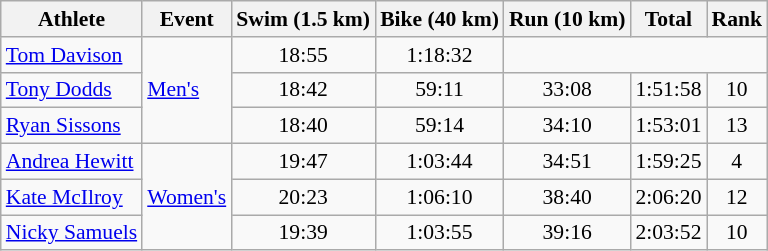<table class="wikitable" border="1" style="font-size:90%">
<tr>
<th>Athlete</th>
<th>Event</th>
<th>Swim (1.5 km)</th>
<th>Bike (40 km)</th>
<th>Run (10 km)</th>
<th>Total</th>
<th>Rank</th>
</tr>
<tr align=center>
<td align=left><a href='#'>Tom Davison</a></td>
<td align=left rowspan=3><a href='#'>Men's</a></td>
<td>18:55</td>
<td>1:18:32</td>
<td colspan=3></td>
</tr>
<tr align=center>
<td align=left><a href='#'>Tony Dodds</a></td>
<td>18:42</td>
<td>59:11</td>
<td>33:08</td>
<td>1:51:58</td>
<td>10</td>
</tr>
<tr align=center>
<td align=left><a href='#'>Ryan Sissons</a></td>
<td>18:40</td>
<td>59:14</td>
<td>34:10</td>
<td>1:53:01</td>
<td>13</td>
</tr>
<tr align=center>
<td align=left><a href='#'>Andrea Hewitt</a></td>
<td align=left rowspan=3><a href='#'>Women's</a></td>
<td>19:47</td>
<td>1:03:44</td>
<td>34:51</td>
<td>1:59:25</td>
<td>4</td>
</tr>
<tr align=center>
<td align=left><a href='#'>Kate McIlroy</a></td>
<td>20:23</td>
<td>1:06:10</td>
<td>38:40</td>
<td>2:06:20</td>
<td>12</td>
</tr>
<tr align=center>
<td align=left><a href='#'>Nicky Samuels</a></td>
<td>19:39</td>
<td>1:03:55</td>
<td>39:16</td>
<td>2:03:52</td>
<td>10</td>
</tr>
</table>
